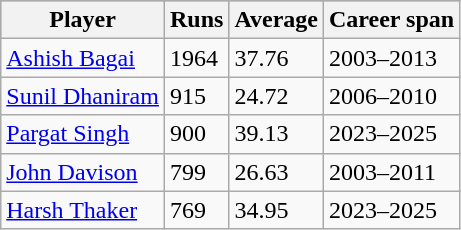<table class="wikitable">
<tr bgcolor=#bdb76b>
<th>Player</th>
<th>Runs</th>
<th>Average</th>
<th>Career span</th>
</tr>
<tr>
<td><a href='#'>Ashish Bagai</a></td>
<td>1964</td>
<td>37.76</td>
<td>2003–2013</td>
</tr>
<tr>
<td><a href='#'>Sunil Dhaniram</a></td>
<td>915</td>
<td>24.72</td>
<td>2006–2010</td>
</tr>
<tr>
<td><a href='#'>Pargat Singh</a></td>
<td>900</td>
<td>39.13</td>
<td>2023–2025</td>
</tr>
<tr>
<td><a href='#'>John Davison</a></td>
<td>799</td>
<td>26.63</td>
<td>2003–2011</td>
</tr>
<tr>
<td><a href='#'>Harsh Thaker</a></td>
<td>769</td>
<td>34.95</td>
<td>2023–2025</td>
</tr>
</table>
